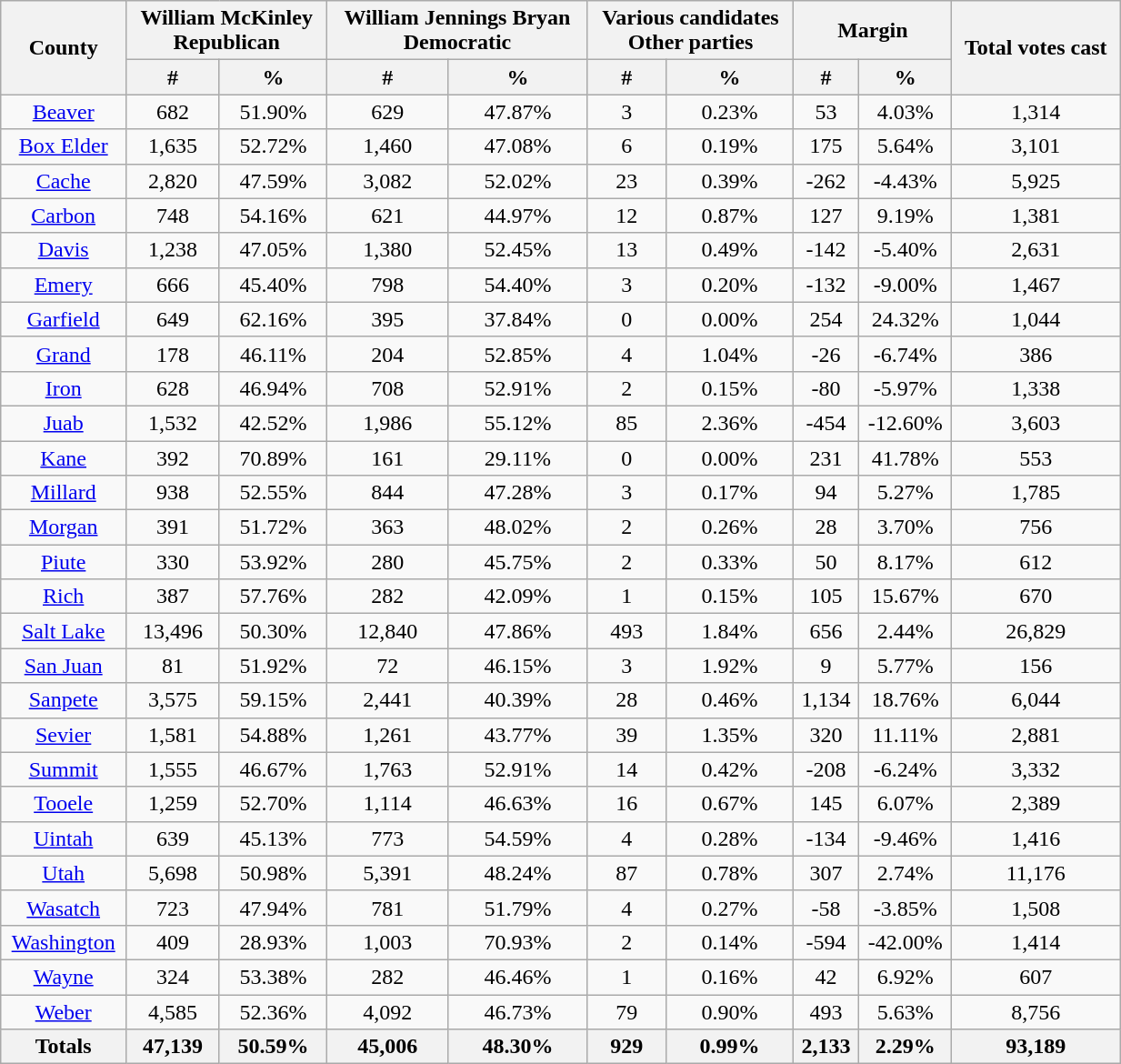<table width="65%" class="wikitable sortable">
<tr>
<th rowspan="2">County</th>
<th colspan="2">William McKinley<br>Republican</th>
<th colspan="2">William Jennings Bryan<br>Democratic</th>
<th colspan="2">Various candidates<br>Other parties</th>
<th colspan="2">Margin</th>
<th rowspan="2">Total votes cast</th>
</tr>
<tr bgcolor="lightgrey">
<th style="text-align:center;" data-sort-type="number">#</th>
<th style="text-align:center;" data-sort-type="number">%</th>
<th style="text-align:center;" data-sort-type="number">#</th>
<th style="text-align:center;" data-sort-type="number">%</th>
<th style="text-align:center;" data-sort-type="number">#</th>
<th style="text-align:center;" data-sort-type="number">%</th>
<th style="text-align:center;" data-sort-type="number">#</th>
<th style="text-align:center;" data-sort-type="number">%</th>
</tr>
<tr style="text-align:center;">
<td><a href='#'>Beaver</a></td>
<td>682</td>
<td>51.90%</td>
<td>629</td>
<td>47.87%</td>
<td>3</td>
<td>0.23%</td>
<td>53</td>
<td>4.03%</td>
<td>1,314</td>
</tr>
<tr style="text-align:center;">
<td><a href='#'>Box Elder</a></td>
<td>1,635</td>
<td>52.72%</td>
<td>1,460</td>
<td>47.08%</td>
<td>6</td>
<td>0.19%</td>
<td>175</td>
<td>5.64%</td>
<td>3,101</td>
</tr>
<tr style="text-align:center;">
<td><a href='#'>Cache</a></td>
<td>2,820</td>
<td>47.59%</td>
<td>3,082</td>
<td>52.02%</td>
<td>23</td>
<td>0.39%</td>
<td>-262</td>
<td>-4.43%</td>
<td>5,925</td>
</tr>
<tr style="text-align:center;">
<td><a href='#'>Carbon</a></td>
<td>748</td>
<td>54.16%</td>
<td>621</td>
<td>44.97%</td>
<td>12</td>
<td>0.87%</td>
<td>127</td>
<td>9.19%</td>
<td>1,381</td>
</tr>
<tr style="text-align:center;">
<td><a href='#'>Davis</a></td>
<td>1,238</td>
<td>47.05%</td>
<td>1,380</td>
<td>52.45%</td>
<td>13</td>
<td>0.49%</td>
<td>-142</td>
<td>-5.40%</td>
<td>2,631</td>
</tr>
<tr style="text-align:center;">
<td><a href='#'>Emery</a></td>
<td>666</td>
<td>45.40%</td>
<td>798</td>
<td>54.40%</td>
<td>3</td>
<td>0.20%</td>
<td>-132</td>
<td>-9.00%</td>
<td>1,467</td>
</tr>
<tr style="text-align:center;">
<td><a href='#'>Garfield</a></td>
<td>649</td>
<td>62.16%</td>
<td>395</td>
<td>37.84%</td>
<td>0</td>
<td>0.00%</td>
<td>254</td>
<td>24.32%</td>
<td>1,044</td>
</tr>
<tr style="text-align:center;">
<td><a href='#'>Grand</a></td>
<td>178</td>
<td>46.11%</td>
<td>204</td>
<td>52.85%</td>
<td>4</td>
<td>1.04%</td>
<td>-26</td>
<td>-6.74%</td>
<td>386</td>
</tr>
<tr style="text-align:center;">
<td><a href='#'>Iron</a></td>
<td>628</td>
<td>46.94%</td>
<td>708</td>
<td>52.91%</td>
<td>2</td>
<td>0.15%</td>
<td>-80</td>
<td>-5.97%</td>
<td>1,338</td>
</tr>
<tr style="text-align:center;">
<td><a href='#'>Juab</a></td>
<td>1,532</td>
<td>42.52%</td>
<td>1,986</td>
<td>55.12%</td>
<td>85</td>
<td>2.36%</td>
<td>-454</td>
<td>-12.60%</td>
<td>3,603</td>
</tr>
<tr style="text-align:center;">
<td><a href='#'>Kane</a></td>
<td>392</td>
<td>70.89%</td>
<td>161</td>
<td>29.11%</td>
<td>0</td>
<td>0.00%</td>
<td>231</td>
<td>41.78%</td>
<td>553</td>
</tr>
<tr style="text-align:center;">
<td><a href='#'>Millard</a></td>
<td>938</td>
<td>52.55%</td>
<td>844</td>
<td>47.28%</td>
<td>3</td>
<td>0.17%</td>
<td>94</td>
<td>5.27%</td>
<td>1,785</td>
</tr>
<tr style="text-align:center;">
<td><a href='#'>Morgan</a></td>
<td>391</td>
<td>51.72%</td>
<td>363</td>
<td>48.02%</td>
<td>2</td>
<td>0.26%</td>
<td>28</td>
<td>3.70%</td>
<td>756</td>
</tr>
<tr style="text-align:center;">
<td><a href='#'>Piute</a></td>
<td>330</td>
<td>53.92%</td>
<td>280</td>
<td>45.75%</td>
<td>2</td>
<td>0.33%</td>
<td>50</td>
<td>8.17%</td>
<td>612</td>
</tr>
<tr style="text-align:center;">
<td><a href='#'>Rich</a></td>
<td>387</td>
<td>57.76%</td>
<td>282</td>
<td>42.09%</td>
<td>1</td>
<td>0.15%</td>
<td>105</td>
<td>15.67%</td>
<td>670</td>
</tr>
<tr style="text-align:center;">
<td><a href='#'>Salt Lake</a></td>
<td>13,496</td>
<td>50.30%</td>
<td>12,840</td>
<td>47.86%</td>
<td>493</td>
<td>1.84%</td>
<td>656</td>
<td>2.44%</td>
<td>26,829</td>
</tr>
<tr style="text-align:center;">
<td><a href='#'>San Juan</a></td>
<td>81</td>
<td>51.92%</td>
<td>72</td>
<td>46.15%</td>
<td>3</td>
<td>1.92%</td>
<td>9</td>
<td>5.77%</td>
<td>156</td>
</tr>
<tr style="text-align:center;">
<td><a href='#'>Sanpete</a></td>
<td>3,575</td>
<td>59.15%</td>
<td>2,441</td>
<td>40.39%</td>
<td>28</td>
<td>0.46%</td>
<td>1,134</td>
<td>18.76%</td>
<td>6,044</td>
</tr>
<tr style="text-align:center;">
<td><a href='#'>Sevier</a></td>
<td>1,581</td>
<td>54.88%</td>
<td>1,261</td>
<td>43.77%</td>
<td>39</td>
<td>1.35%</td>
<td>320</td>
<td>11.11%</td>
<td>2,881</td>
</tr>
<tr style="text-align:center;">
<td><a href='#'>Summit</a></td>
<td>1,555</td>
<td>46.67%</td>
<td>1,763</td>
<td>52.91%</td>
<td>14</td>
<td>0.42%</td>
<td>-208</td>
<td>-6.24%</td>
<td>3,332</td>
</tr>
<tr style="text-align:center;">
<td><a href='#'>Tooele</a></td>
<td>1,259</td>
<td>52.70%</td>
<td>1,114</td>
<td>46.63%</td>
<td>16</td>
<td>0.67%</td>
<td>145</td>
<td>6.07%</td>
<td>2,389</td>
</tr>
<tr style="text-align:center;">
<td><a href='#'>Uintah</a></td>
<td>639</td>
<td>45.13%</td>
<td>773</td>
<td>54.59%</td>
<td>4</td>
<td>0.28%</td>
<td>-134</td>
<td>-9.46%</td>
<td>1,416</td>
</tr>
<tr style="text-align:center;">
<td><a href='#'>Utah</a></td>
<td>5,698</td>
<td>50.98%</td>
<td>5,391</td>
<td>48.24%</td>
<td>87</td>
<td>0.78%</td>
<td>307</td>
<td>2.74%</td>
<td>11,176</td>
</tr>
<tr style="text-align:center;">
<td><a href='#'>Wasatch</a></td>
<td>723</td>
<td>47.94%</td>
<td>781</td>
<td>51.79%</td>
<td>4</td>
<td>0.27%</td>
<td>-58</td>
<td>-3.85%</td>
<td>1,508</td>
</tr>
<tr style="text-align:center;">
<td><a href='#'>Washington</a></td>
<td>409</td>
<td>28.93%</td>
<td>1,003</td>
<td>70.93%</td>
<td>2</td>
<td>0.14%</td>
<td>-594</td>
<td>-42.00%</td>
<td>1,414</td>
</tr>
<tr style="text-align:center;">
<td><a href='#'>Wayne</a></td>
<td>324</td>
<td>53.38%</td>
<td>282</td>
<td>46.46%</td>
<td>1</td>
<td>0.16%</td>
<td>42</td>
<td>6.92%</td>
<td>607</td>
</tr>
<tr style="text-align:center;">
<td><a href='#'>Weber</a></td>
<td>4,585</td>
<td>52.36%</td>
<td>4,092</td>
<td>46.73%</td>
<td>79</td>
<td>0.90%</td>
<td>493</td>
<td>5.63%</td>
<td>8,756</td>
</tr>
<tr style="text-align:center;">
<th>Totals</th>
<th>47,139</th>
<th>50.59%</th>
<th>45,006</th>
<th>48.30%</th>
<th>929</th>
<th>0.99%</th>
<th>2,133</th>
<th>2.29%</th>
<th>93,189</th>
</tr>
</table>
